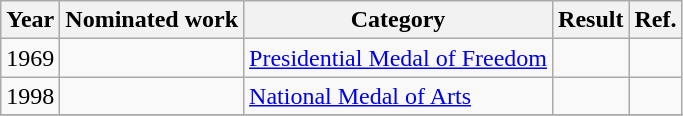<table class="wikitable">
<tr>
<th>Year</th>
<th>Nominated work</th>
<th>Category</th>
<th>Result</th>
<th>Ref.</th>
</tr>
<tr>
<td>1969</td>
<td></td>
<td><a href='#'>Presidential Medal of Freedom</a></td>
<td></td>
<td></td>
</tr>
<tr>
<td>1998</td>
<td></td>
<td><a href='#'>National Medal of Arts</a></td>
<td></td>
<td></td>
</tr>
<tr>
</tr>
</table>
